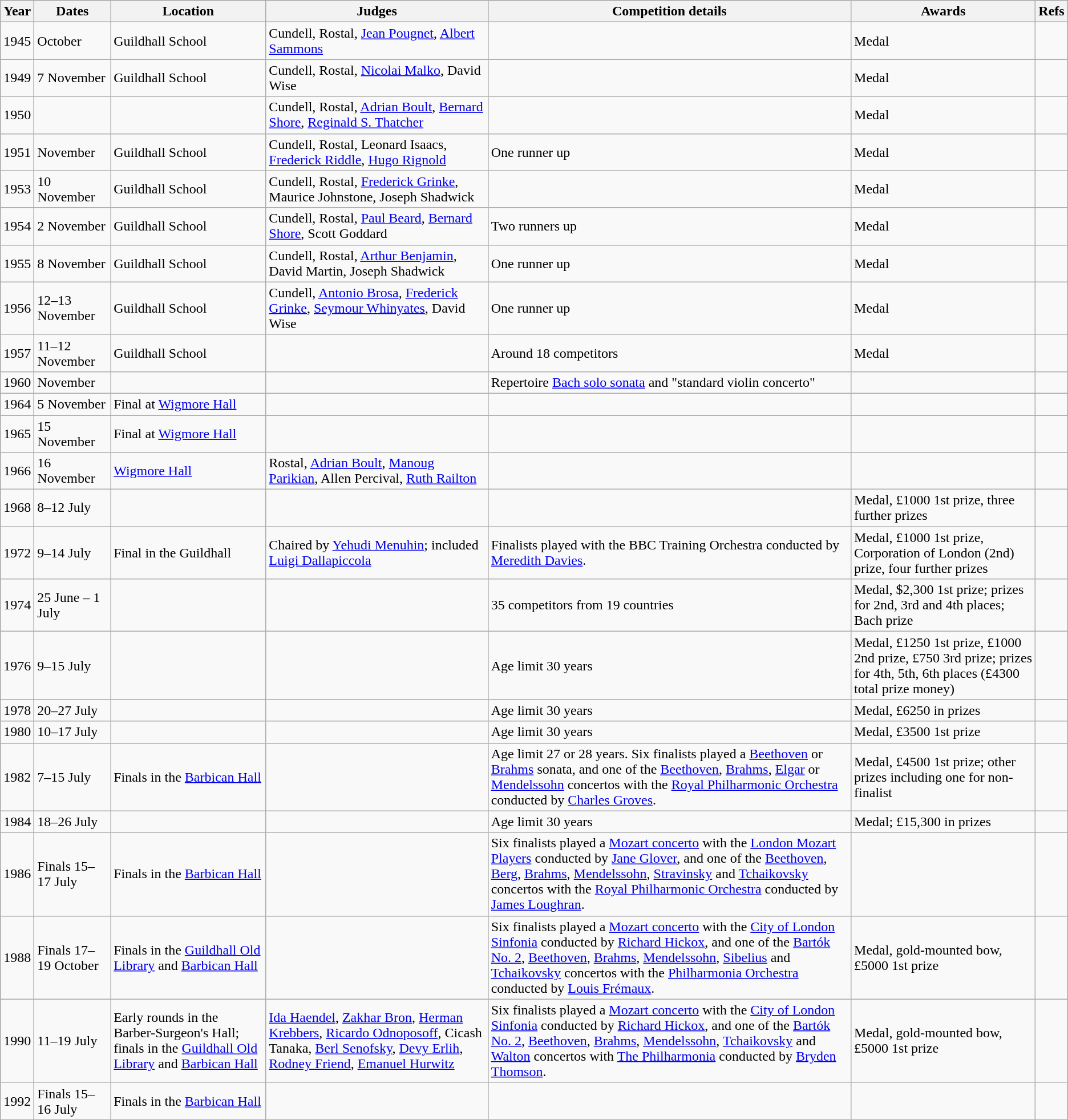<table class="wikitable">
<tr>
<th>Year</th>
<th>Dates</th>
<th>Location</th>
<th>Judges</th>
<th>Competition details</th>
<th>Awards</th>
<th>Refs</th>
</tr>
<tr>
<td>1945</td>
<td>October</td>
<td>Guildhall School</td>
<td>Cundell, Rostal, <a href='#'>Jean Pougnet</a>, <a href='#'>Albert Sammons</a></td>
<td></td>
<td>Medal</td>
<td></td>
</tr>
<tr>
<td>1949</td>
<td>7 November</td>
<td>Guildhall School</td>
<td>Cundell, Rostal, <a href='#'>Nicolai Malko</a>, David Wise</td>
<td></td>
<td>Medal</td>
<td></td>
</tr>
<tr>
<td>1950</td>
<td></td>
<td></td>
<td>Cundell, Rostal, <a href='#'>Adrian Boult</a>, <a href='#'>Bernard Shore</a>, <a href='#'>Reginald S. Thatcher</a></td>
<td></td>
<td>Medal</td>
<td></td>
</tr>
<tr>
<td>1951</td>
<td>November</td>
<td>Guildhall School</td>
<td>Cundell, Rostal, Leonard Isaacs, <a href='#'>Frederick Riddle</a>, <a href='#'>Hugo Rignold</a></td>
<td>One runner up</td>
<td>Medal</td>
<td></td>
</tr>
<tr>
<td>1953</td>
<td>10 November</td>
<td>Guildhall School</td>
<td>Cundell, Rostal, <a href='#'>Frederick Grinke</a>, Maurice Johnstone, Joseph Shadwick</td>
<td></td>
<td>Medal</td>
<td></td>
</tr>
<tr>
<td>1954</td>
<td>2 November</td>
<td>Guildhall School</td>
<td>Cundell, Rostal, <a href='#'>Paul Beard</a>, <a href='#'>Bernard Shore</a>, Scott Goddard</td>
<td>Two runners up</td>
<td>Medal</td>
<td></td>
</tr>
<tr>
<td>1955</td>
<td>8 November</td>
<td>Guildhall School</td>
<td>Cundell, Rostal, <a href='#'>Arthur Benjamin</a>, David Martin, Joseph Shadwick</td>
<td>One runner up</td>
<td>Medal</td>
<td></td>
</tr>
<tr>
<td>1956</td>
<td>12–13 November</td>
<td>Guildhall School</td>
<td>Cundell, <a href='#'>Antonio Brosa</a>, <a href='#'>Frederick Grinke</a>, <a href='#'>Seymour Whinyates</a>, David Wise</td>
<td>One runner up</td>
<td>Medal</td>
<td></td>
</tr>
<tr>
<td>1957</td>
<td>11–12 November</td>
<td>Guildhall School</td>
<td></td>
<td>Around 18 competitors</td>
<td>Medal</td>
<td></td>
</tr>
<tr>
<td>1960</td>
<td>November</td>
<td></td>
<td></td>
<td>Repertoire <a href='#'>Bach solo sonata</a> and "standard violin concerto"</td>
<td></td>
<td></td>
</tr>
<tr>
<td>1964</td>
<td>5 November</td>
<td>Final at <a href='#'>Wigmore Hall</a></td>
<td></td>
<td></td>
<td></td>
<td></td>
</tr>
<tr>
<td>1965</td>
<td>15 November</td>
<td>Final at <a href='#'>Wigmore Hall</a></td>
<td></td>
<td></td>
<td></td>
<td></td>
</tr>
<tr>
<td>1966</td>
<td>16 November</td>
<td><a href='#'>Wigmore Hall</a></td>
<td>Rostal, <a href='#'>Adrian Boult</a>, <a href='#'>Manoug Parikian</a>, Allen Percival, <a href='#'>Ruth Railton</a></td>
<td></td>
<td></td>
<td></td>
</tr>
<tr>
<td>1968</td>
<td>8–12 July</td>
<td></td>
<td></td>
<td></td>
<td>Medal, £1000 1st prize, three further prizes</td>
<td></td>
</tr>
<tr>
<td>1972</td>
<td>9–14 July</td>
<td>Final in the Guildhall</td>
<td>Chaired by <a href='#'>Yehudi Menuhin</a>; included <a href='#'>Luigi Dallapiccola</a></td>
<td>Finalists played with the BBC Training Orchestra conducted by <a href='#'>Meredith Davies</a>.</td>
<td>Medal, £1000 1st prize, Corporation of London (2nd) prize, four further prizes</td>
<td></td>
</tr>
<tr>
<td>1974</td>
<td>25 June – 1 July</td>
<td></td>
<td></td>
<td>35 competitors from 19 countries</td>
<td>Medal, $2,300 1st prize; prizes for 2nd, 3rd and 4th places; Bach prize</td>
<td></td>
</tr>
<tr>
<td>1976</td>
<td>9–15 July</td>
<td></td>
<td></td>
<td>Age limit 30 years</td>
<td>Medal, £1250 1st prize, £1000 2nd prize, £750 3rd prize; prizes for 4th, 5th, 6th places (£4300 total prize money)</td>
<td></td>
</tr>
<tr>
<td>1978</td>
<td>20–27 July</td>
<td></td>
<td></td>
<td>Age limit 30 years</td>
<td>Medal, £6250 in prizes</td>
<td></td>
</tr>
<tr>
<td>1980</td>
<td>10–17 July</td>
<td></td>
<td></td>
<td>Age limit 30 years</td>
<td>Medal, £3500 1st prize</td>
<td></td>
</tr>
<tr>
<td>1982</td>
<td>7–15 July</td>
<td>Finals in the <a href='#'>Barbican Hall</a></td>
<td></td>
<td>Age limit 27 or 28 years. Six finalists played a <a href='#'>Beethoven</a> or <a href='#'>Brahms</a> sonata, and one of the <a href='#'>Beethoven</a>, <a href='#'>Brahms</a>, <a href='#'>Elgar</a> or <a href='#'>Mendelssohn</a> concertos with the <a href='#'>Royal Philharmonic Orchestra</a> conducted by <a href='#'>Charles Groves</a>.</td>
<td>Medal, £4500 1st prize; other prizes including one for non-finalist</td>
<td></td>
</tr>
<tr>
<td>1984</td>
<td>18–26 July</td>
<td></td>
<td></td>
<td>Age limit 30 years</td>
<td>Medal; £15,300 in prizes</td>
<td></td>
</tr>
<tr>
<td>1986</td>
<td>Finals 15–17 July</td>
<td>Finals in the <a href='#'>Barbican Hall</a></td>
<td></td>
<td>Six finalists played a <a href='#'>Mozart concerto</a> with the <a href='#'>London Mozart Players</a> conducted by <a href='#'>Jane Glover</a>, and one of the <a href='#'>Beethoven</a>, <a href='#'>Berg</a>, <a href='#'>Brahms</a>, <a href='#'>Mendelssohn</a>, <a href='#'>Stravinsky</a> and <a href='#'>Tchaikovsky</a> concertos with the <a href='#'>Royal Philharmonic Orchestra</a> conducted by <a href='#'>James Loughran</a>.</td>
<td></td>
<td></td>
</tr>
<tr>
<td>1988</td>
<td>Finals 17–19 October</td>
<td>Finals in the <a href='#'>Guildhall Old Library</a> and <a href='#'>Barbican Hall</a></td>
<td></td>
<td>Six finalists played a <a href='#'>Mozart concerto</a> with the <a href='#'>City of London Sinfonia</a> conducted by <a href='#'>Richard Hickox</a>, and one of the <a href='#'>Bartók No. 2</a>, <a href='#'>Beethoven</a>, <a href='#'>Brahms</a>, <a href='#'>Mendelssohn</a>, <a href='#'>Sibelius</a> and <a href='#'>Tchaikovsky</a> concertos with the <a href='#'>Philharmonia Orchestra</a> conducted by <a href='#'>Louis Frémaux</a>.</td>
<td>Medal, gold-mounted bow, £5000 1st prize</td>
<td></td>
</tr>
<tr>
<td>1990</td>
<td>11–19 July</td>
<td>Early rounds in the Barber-Surgeon's Hall; finals in the <a href='#'>Guildhall Old Library</a> and <a href='#'>Barbican Hall</a></td>
<td><a href='#'>Ida Haendel</a>, <a href='#'>Zakhar Bron</a>, <a href='#'>Herman Krebbers</a>, <a href='#'>Ricardo Odnoposoff</a>, Cicash Tanaka, <a href='#'>Berl Senofsky</a>, <a href='#'>Devy Erlih</a>, <a href='#'>Rodney Friend</a>, <a href='#'>Emanuel Hurwitz</a></td>
<td>Six finalists played a <a href='#'>Mozart concerto</a> with the <a href='#'>City of London Sinfonia</a> conducted by <a href='#'>Richard Hickox</a>, and one of the <a href='#'>Bartók No. 2</a>, <a href='#'>Beethoven</a>, <a href='#'>Brahms</a>, <a href='#'>Mendelssohn</a>, <a href='#'>Tchaikovsky</a> and <a href='#'>Walton</a> concertos with <a href='#'>The Philharmonia</a> conducted by <a href='#'>Bryden Thomson</a>.</td>
<td>Medal, gold-mounted bow, £5000 1st prize</td>
<td></td>
</tr>
<tr>
<td>1992</td>
<td>Finals 15–16 July</td>
<td>Finals in the <a href='#'>Barbican Hall</a></td>
<td></td>
<td></td>
<td></td>
<td></td>
</tr>
</table>
